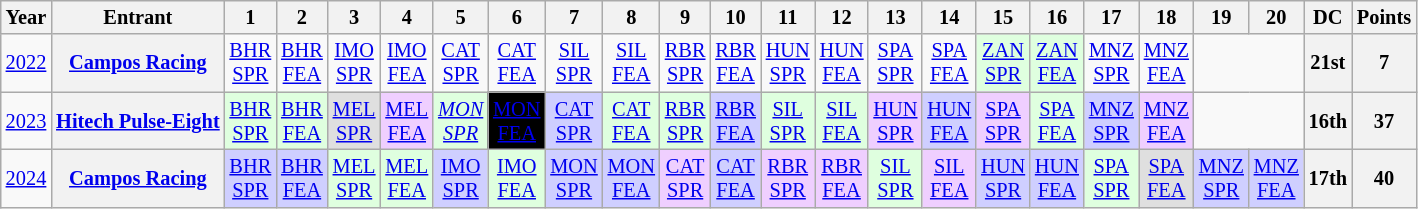<table class="wikitable" style="text-align:center; font-size:85%">
<tr>
<th>Year</th>
<th>Entrant</th>
<th>1</th>
<th>2</th>
<th>3</th>
<th>4</th>
<th>5</th>
<th>6</th>
<th>7</th>
<th>8</th>
<th>9</th>
<th>10</th>
<th>11</th>
<th>12</th>
<th>13</th>
<th>14</th>
<th>15</th>
<th>16</th>
<th>17</th>
<th>18</th>
<th>19</th>
<th>20</th>
<th>DC</th>
<th>Points</th>
</tr>
<tr>
<td><a href='#'>2022</a></td>
<th nowrap><a href='#'>Campos Racing</a></th>
<td><a href='#'>BHR<br>SPR</a></td>
<td><a href='#'>BHR<br>FEA</a></td>
<td><a href='#'>IMO<br>SPR</a></td>
<td><a href='#'>IMO<br>FEA</a></td>
<td><a href='#'>CAT<br>SPR</a></td>
<td><a href='#'>CAT<br>FEA</a></td>
<td><a href='#'>SIL<br>SPR</a></td>
<td><a href='#'>SIL<br>FEA</a></td>
<td><a href='#'>RBR<br>SPR</a></td>
<td><a href='#'>RBR<br>FEA</a></td>
<td><a href='#'>HUN<br>SPR</a></td>
<td><a href='#'>HUN<br>FEA</a></td>
<td><a href='#'>SPA<br>SPR</a><br></td>
<td><a href='#'>SPA<br>FEA</a><br></td>
<td style="background:#DFFFDF;"><a href='#'>ZAN<br>SPR</a><br></td>
<td style="background:#DFFFDF;"><a href='#'>ZAN<br>FEA</a><br></td>
<td><a href='#'>MNZ<br>SPR</a></td>
<td><a href='#'>MNZ<br>FEA</a></td>
<td colspan=2></td>
<th>21st</th>
<th>7</th>
</tr>
<tr>
<td><a href='#'>2023</a></td>
<th nowrap><a href='#'>Hitech Pulse-Eight</a></th>
<td style="background:#DFFFDF;"><a href='#'>BHR<br>SPR</a><br> </td>
<td style="background:#DFFFDF;"><a href='#'>BHR<br>FEA</a><br></td>
<td style="background:#DFDFDF;"><a href='#'>MEL<br>SPR</a><br></td>
<td style="background:#EFCFFF;"><a href='#'>MEL<br>FEA</a><br></td>
<td style="background:#DFFFDF;"><em><a href='#'>MON<br>SPR</a></em><br></td>
<td style="background:#000000;color:white";"><a href='#'><span>MON<br>FEA</span></a><br></td>
<td style="background:#CFCFFF;"><a href='#'>CAT<br>SPR</a><br></td>
<td style="background:#DFFFDF;"><a href='#'>CAT<br>FEA</a><br></td>
<td style="background:#DFFFDF;"><a href='#'>RBR<br>SPR</a><br></td>
<td style="background:#CFCFFF;"><a href='#'>RBR<br>FEA</a><br></td>
<td style="background:#DFFFDF;"><a href='#'>SIL<br>SPR</a><br></td>
<td style="background:#DFFFDF;"><a href='#'>SIL<br>FEA</a><br></td>
<td style="background:#EFCFFF;"><a href='#'>HUN<br>SPR</a><br></td>
<td style="background:#CFCFFF;"><a href='#'>HUN<br>FEA</a><br></td>
<td style="background:#EFCFFF;"><a href='#'>SPA<br>SPR</a><br></td>
<td style="background:#DFFFDF;"><a href='#'>SPA<br>FEA</a><br></td>
<td style="background:#CFCFFF;"><a href='#'>MNZ<br>SPR</a><br></td>
<td style="background:#EFCFFF;"><a href='#'>MNZ<br>FEA</a><br></td>
<td colspan=2></td>
<th>16th</th>
<th>37</th>
</tr>
<tr>
<td><a href='#'>2024</a></td>
<th nowrap><a href='#'>Campos Racing</a></th>
<td style="background:#CFCFFF;"><a href='#'>BHR<br>SPR</a><br></td>
<td style="background:#CFCFFF;"><a href='#'>BHR<br>FEA</a><br></td>
<td style="background:#DFFFDF;"><a href='#'>MEL<br>SPR</a><br></td>
<td style="background:#DFFFDF;"><a href='#'>MEL<br>FEA</a><br></td>
<td style="background:#CFCFFF;"><a href='#'>IMO<br>SPR</a><br></td>
<td style="background:#DFFFDF;"><a href='#'>IMO<br>FEA</a><br></td>
<td style="background:#CFCFFF;"><a href='#'>MON<br>SPR</a><br></td>
<td style="background:#CFCFFF;"><a href='#'>MON<br>FEA</a><br></td>
<td style="background:#EFCFFF;"><a href='#'>CAT<br>SPR</a><br></td>
<td style="background:#CFCFFF;"><a href='#'>CAT<br>FEA</a><br></td>
<td style="background:#EFCFFF;"><a href='#'>RBR<br>SPR</a><br></td>
<td style="background:#EFCFFF;"><a href='#'>RBR<br>FEA</a><br></td>
<td style="background:#DFFFDF;"><a href='#'>SIL<br>SPR</a><br></td>
<td style="background:#EFCFFF;"><a href='#'>SIL<br>FEA</a><br></td>
<td style="background:#CFCFFF;"><a href='#'>HUN<br>SPR</a><br></td>
<td style="background:#CFCFFF;"><a href='#'>HUN<br>FEA</a><br></td>
<td style="background:#DFFFDF;"><a href='#'>SPA<br>SPR</a><br></td>
<td style="background:#DFDFDF;"><a href='#'>SPA<br>FEA</a><br></td>
<td style="background:#CFCFFF;"><a href='#'>MNZ<br>SPR</a><br></td>
<td style="background:#CFCFFF;"><a href='#'>MNZ<br>FEA</a><br></td>
<th style="background:#;">17th</th>
<th style="background:#;">40</th>
</tr>
</table>
